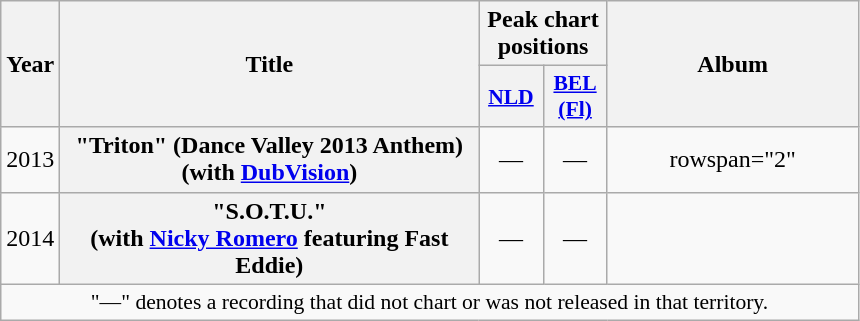<table class="wikitable plainrowheaders" style="text-align:center;">
<tr>
<th scope="col" rowspan="2" style="width:2em;">Year</th>
<th scope="col" rowspan="2" style="width:17em;">Title</th>
<th scope="col" colspan="2">Peak chart positions</th>
<th scope="col" rowspan="2" style="width:10em;">Album</th>
</tr>
<tr>
<th scope="col" style="width:2.5em;font-size:90%;"><a href='#'>NLD</a><br></th>
<th scope="col" style="width:2.5em;font-size:90%;"><a href='#'>BEL (Fl)</a><br></th>
</tr>
<tr>
<td>2013</td>
<th scope="row">"Triton" (Dance Valley 2013 Anthem) <br><span>(with <a href='#'>DubVision</a>)</span></th>
<td>—</td>
<td>—</td>
<td>rowspan="2" </td>
</tr>
<tr>
<td>2014</td>
<th scope="row">"S.O.T.U." <br><span>(with <a href='#'>Nicky Romero</a> featuring Fast Eddie)</span></th>
<td>—</td>
<td>—</td>
</tr>
<tr>
<td colspan="6" style="font-size:90%">"—" denotes a recording that did not chart or was not released in that territory.</td>
</tr>
</table>
